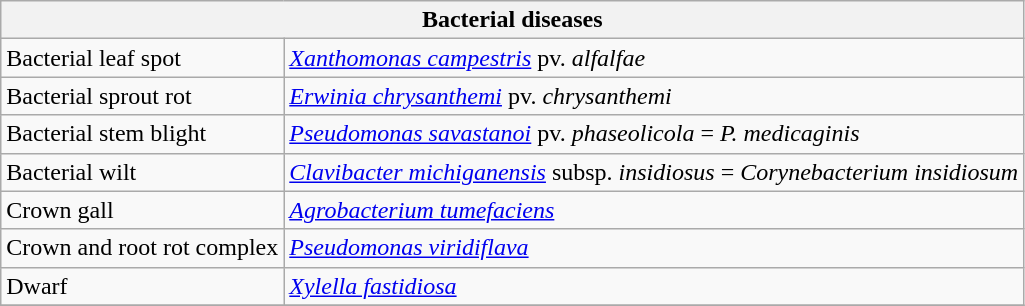<table class="wikitable" style="clear">
<tr>
<th colspan=2><strong>Bacterial diseases</strong><br></th>
</tr>
<tr>
<td>Bacterial leaf spot</td>
<td><em><a href='#'>Xanthomonas campestris</a></em> pv. <em>alfalfae</em></td>
</tr>
<tr>
<td>Bacterial sprout rot</td>
<td><em><a href='#'>Erwinia chrysanthemi</a></em> pv. <em>chrysanthemi</em></td>
</tr>
<tr>
<td>Bacterial stem blight</td>
<td><em><a href='#'>Pseudomonas savastanoi</a></em> pv. <em>phaseolicola</em> = <em>P. medicaginis</em></td>
</tr>
<tr>
<td>Bacterial wilt</td>
<td><em><a href='#'>Clavibacter michiganensis</a></em> subsp. <em>insidiosus</em> = <em>Corynebacterium insidiosum</em></td>
</tr>
<tr>
<td>Crown gall</td>
<td><em><a href='#'>Agrobacterium tumefaciens</a></em></td>
</tr>
<tr>
<td>Crown and root rot complex</td>
<td><em><a href='#'>Pseudomonas viridiflava</a></em></td>
</tr>
<tr>
<td>Dwarf</td>
<td><em><a href='#'>Xylella fastidiosa</a></em></td>
</tr>
<tr>
</tr>
</table>
